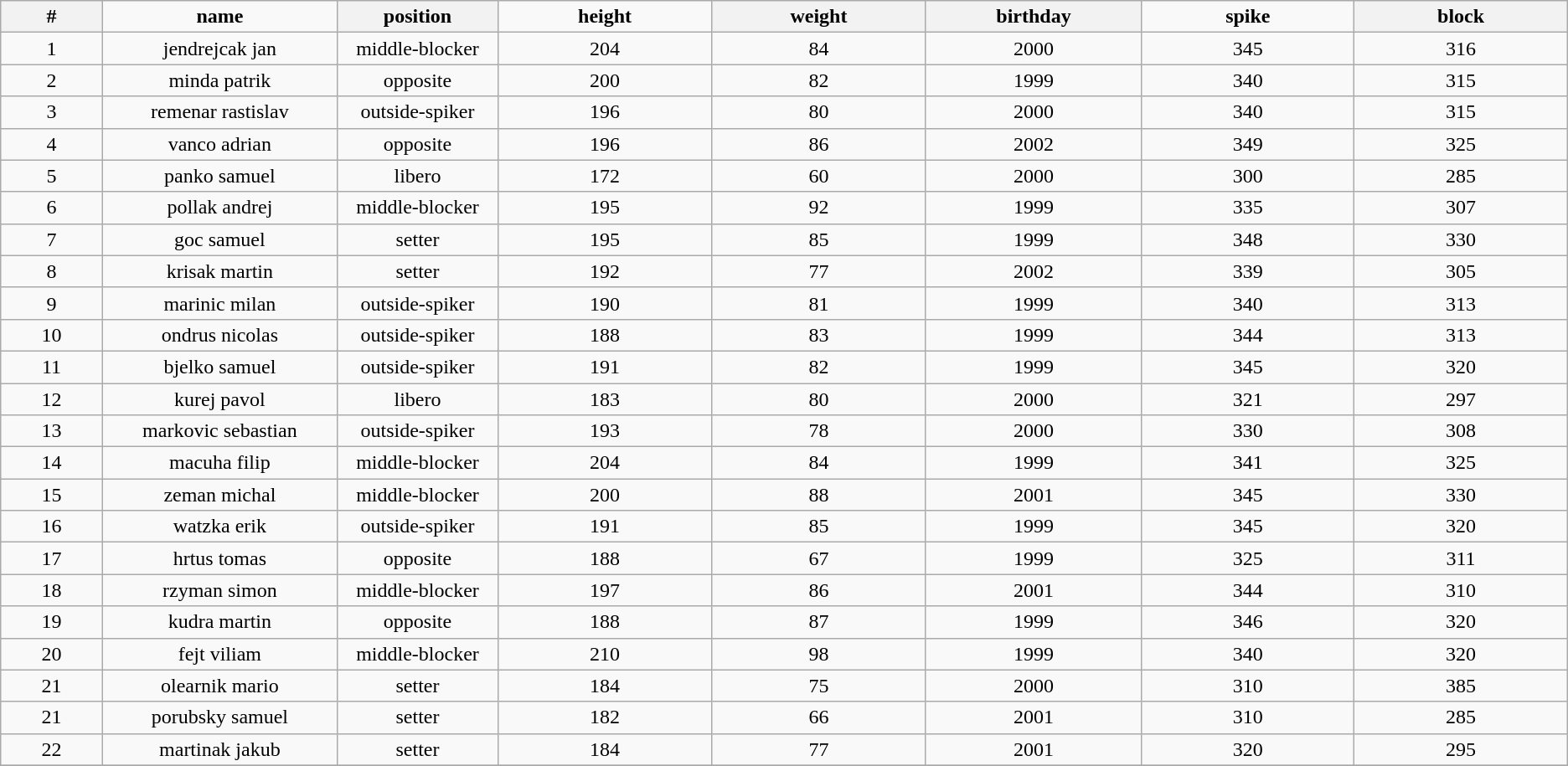<table class="wikitable sortable" style="text-align:center;">
<tr>
<th style="width:5em">#</th>
<td style="width:12em"><strong>name</strong></td>
<th style="width:8em"><strong>position</strong></th>
<td style="width:11em"><strong>height</strong></td>
<th style="width:11em"><strong>weight</strong></th>
<th style="width:11em"><strong>birthday</strong></th>
<td style="width:11em"><strong>spike</strong></td>
<th style="width:11em"><strong>block</strong></th>
</tr>
<tr>
<td>1</td>
<td>jendrejcak jan</td>
<td>middle-blocker</td>
<td>204</td>
<td>84</td>
<td>2000</td>
<td>345</td>
<td>316</td>
</tr>
<tr>
<td>2</td>
<td>minda patrik</td>
<td>opposite</td>
<td>200</td>
<td>82</td>
<td>1999</td>
<td>340</td>
<td>315</td>
</tr>
<tr>
<td>3</td>
<td>remenar rastislav</td>
<td>outside-spiker</td>
<td>196</td>
<td>80</td>
<td>2000</td>
<td>340</td>
<td>315</td>
</tr>
<tr>
<td>4</td>
<td>vanco adrian</td>
<td>opposite</td>
<td>196</td>
<td>86</td>
<td>2002</td>
<td>349</td>
<td>325</td>
</tr>
<tr>
<td>5</td>
<td>panko samuel</td>
<td>libero</td>
<td>172</td>
<td>60</td>
<td>2000</td>
<td>300</td>
<td>285</td>
</tr>
<tr>
<td>6</td>
<td>pollak andrej</td>
<td>middle-blocker</td>
<td>195</td>
<td>92</td>
<td>1999</td>
<td>335</td>
<td>307</td>
</tr>
<tr>
<td>7</td>
<td>goc samuel</td>
<td>setter</td>
<td>195</td>
<td>85</td>
<td>1999</td>
<td>348</td>
<td>330</td>
</tr>
<tr>
<td>8</td>
<td>krisak martin</td>
<td>setter</td>
<td>192</td>
<td>77</td>
<td>2002</td>
<td>339</td>
<td>305</td>
</tr>
<tr>
<td>9</td>
<td>marinic milan</td>
<td>outside-spiker</td>
<td>190</td>
<td>81</td>
<td>1999</td>
<td>340</td>
<td>313</td>
</tr>
<tr>
<td>10</td>
<td>ondrus nicolas</td>
<td>outside-spiker</td>
<td>188</td>
<td>83</td>
<td>1999</td>
<td>344</td>
<td>313</td>
</tr>
<tr>
<td>11</td>
<td>bjelko samuel</td>
<td>outside-spiker</td>
<td>191</td>
<td>82</td>
<td>1999</td>
<td>345</td>
<td>320</td>
</tr>
<tr>
<td>12</td>
<td>kurej pavol</td>
<td>libero</td>
<td>183</td>
<td>80</td>
<td>2000</td>
<td>321</td>
<td>297</td>
</tr>
<tr>
<td>13</td>
<td>markovic sebastian</td>
<td>outside-spiker</td>
<td>193</td>
<td>78</td>
<td>2000</td>
<td>330</td>
<td>308</td>
</tr>
<tr>
<td>14</td>
<td>macuha filip</td>
<td>middle-blocker</td>
<td>204</td>
<td>84</td>
<td>1999</td>
<td>341</td>
<td>325</td>
</tr>
<tr>
<td>15</td>
<td>zeman michal</td>
<td>middle-blocker</td>
<td>200</td>
<td>88</td>
<td>2001</td>
<td>345</td>
<td>330</td>
</tr>
<tr>
<td>16</td>
<td>watzka erik</td>
<td>outside-spiker</td>
<td>191</td>
<td>85</td>
<td>1999</td>
<td>345</td>
<td>320</td>
</tr>
<tr>
<td>17</td>
<td>hrtus tomas</td>
<td>opposite</td>
<td>188</td>
<td>67</td>
<td>1999</td>
<td>325</td>
<td>311</td>
</tr>
<tr>
<td>18</td>
<td>rzyman simon</td>
<td>middle-blocker</td>
<td>197</td>
<td>86</td>
<td>2001</td>
<td>344</td>
<td>310</td>
</tr>
<tr>
<td>19</td>
<td>kudra martin</td>
<td>opposite</td>
<td>188</td>
<td>87</td>
<td>1999</td>
<td>346</td>
<td>320</td>
</tr>
<tr>
<td>20</td>
<td>fejt viliam</td>
<td>middle-blocker</td>
<td>210</td>
<td>98</td>
<td>1999</td>
<td>340</td>
<td>320</td>
</tr>
<tr>
<td>21</td>
<td>olearnik mario</td>
<td>setter</td>
<td>184</td>
<td>75</td>
<td>2000</td>
<td>310</td>
<td>385</td>
</tr>
<tr>
<td>21</td>
<td>porubsky samuel</td>
<td>setter</td>
<td>182</td>
<td>66</td>
<td>2001</td>
<td>310</td>
<td>285</td>
</tr>
<tr>
<td>22</td>
<td>martinak jakub</td>
<td>setter</td>
<td>184</td>
<td>77</td>
<td>2001</td>
<td>320</td>
<td>295</td>
</tr>
<tr>
</tr>
</table>
